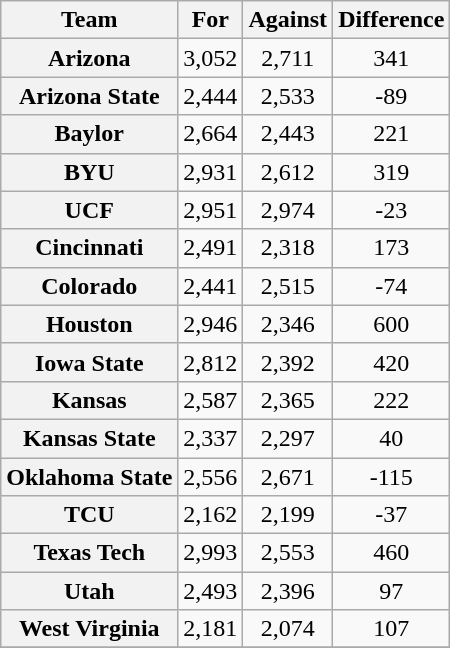<table class="wikitable sortable">
<tr>
<th scope="col">Team</th>
<th scope="col">For</th>
<th scope="col">Against</th>
<th scope="col">Difference</th>
</tr>
<tr>
<th><strong>Arizona</strong></th>
<td align="center">3,052</td>
<td align="center">2,711</td>
<td align="center">341</td>
</tr>
<tr>
<th><strong>Arizona State</strong></th>
<td align="center">2,444</td>
<td align="center">2,533</td>
<td align="center">-89</td>
</tr>
<tr>
<th><strong>Baylor</strong></th>
<td align="center">2,664</td>
<td align="center">2,443</td>
<td align="center">221</td>
</tr>
<tr>
<th><strong>BYU</strong></th>
<td align="center">2,931</td>
<td align="center">2,612</td>
<td align="center">319</td>
</tr>
<tr>
<th><strong>UCF</strong></th>
<td align="center">2,951</td>
<td align="center">2,974</td>
<td align="center">-23</td>
</tr>
<tr>
<th><strong>Cincinnati</strong></th>
<td align="center">2,491</td>
<td align="center">2,318</td>
<td align="center">173</td>
</tr>
<tr>
<th><strong>Colorado</strong></th>
<td align="center">2,441</td>
<td align="center">2,515</td>
<td align="center">-74</td>
</tr>
<tr>
<th><strong>Houston</strong></th>
<td align="center">2,946</td>
<td align="center">2,346</td>
<td align="center">600</td>
</tr>
<tr>
<th><strong>Iowa State</strong></th>
<td align="center">2,812</td>
<td align="center">2,392</td>
<td align="center">420</td>
</tr>
<tr>
<th><strong>Kansas</strong></th>
<td align="center">2,587</td>
<td align="center">2,365</td>
<td align="center">222</td>
</tr>
<tr>
<th><strong>Kansas State</strong></th>
<td align="center">2,337</td>
<td align="center">2,297</td>
<td align="center">40</td>
</tr>
<tr>
<th><strong>Oklahoma State</strong></th>
<td align="center">2,556</td>
<td align="center">2,671</td>
<td align="center">-115</td>
</tr>
<tr>
<th><strong>TCU</strong></th>
<td align="center">2,162</td>
<td align="center">2,199</td>
<td align="center">-37</td>
</tr>
<tr>
<th><strong>Texas Tech</strong></th>
<td align="center">2,993</td>
<td align="center">2,553</td>
<td align="center">460</td>
</tr>
<tr>
<th><strong>Utah</strong></th>
<td align="center">2,493</td>
<td align="center">2,396</td>
<td align="center">97</td>
</tr>
<tr>
<th><strong>West Virginia</strong></th>
<td align="center">2,181</td>
<td align="center">2,074</td>
<td align="center">107</td>
</tr>
<tr>
</tr>
</table>
